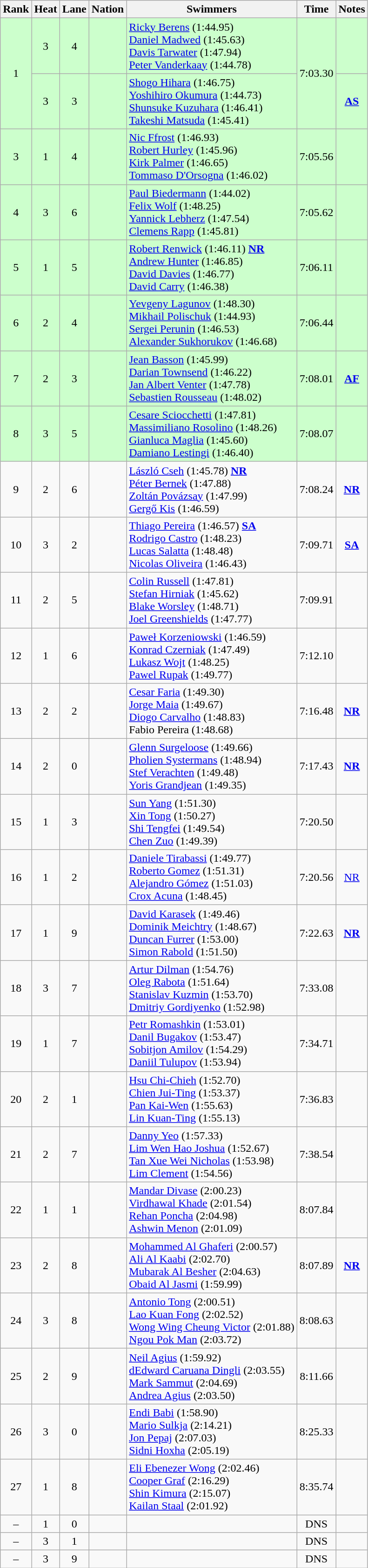<table class="wikitable sortable" style="text-align:center">
<tr>
<th>Rank</th>
<th>Heat</th>
<th>Lane</th>
<th>Nation</th>
<th>Swimmers</th>
<th>Time</th>
<th>Notes</th>
</tr>
<tr bgcolor=ccffcc>
<td rowspan="2">1</td>
<td>3</td>
<td>4</td>
<td align=left></td>
<td align=left><a href='#'>Ricky Berens</a> (1:44.95)<br> <a href='#'>Daniel Madwed</a> (1:45.63) <br> <a href='#'>Davis Tarwater</a> (1:47.94)<br> <a href='#'>Peter Vanderkaay</a> (1:44.78)</td>
<td rowspan="2">7:03.30</td>
<td></td>
</tr>
<tr bgcolor=ccffcc>
<td>3</td>
<td>3</td>
<td align=left></td>
<td align=left><a href='#'>Shogo Hihara</a> (1:46.75) <br> <a href='#'>Yoshihiro Okumura</a> (1:44.73) <br> <a href='#'>Shunsuke Kuzuhara</a> (1:46.41) <br> <a href='#'>Takeshi Matsuda</a> (1:45.41)</td>
<td><strong><a href='#'>AS</a></strong></td>
</tr>
<tr bgcolor=ccffcc>
<td>3</td>
<td>1</td>
<td>4</td>
<td align=left></td>
<td align=left><a href='#'>Nic Ffrost</a> (1:46.93) <br> <a href='#'>Robert Hurley</a> (1:45.96) <br> <a href='#'>Kirk Palmer</a> (1:46.65) <br> <a href='#'>Tommaso D'Orsogna</a> (1:46.02)</td>
<td>7:05.56</td>
<td></td>
</tr>
<tr bgcolor=ccffcc>
<td>4</td>
<td>3</td>
<td>6</td>
<td align=left></td>
<td align=left><a href='#'>Paul Biedermann</a> (1:44.02) <br> <a href='#'>Felix Wolf</a> (1:48.25) <br> <a href='#'>Yannick Lebherz</a> (1:47.54) <br> <a href='#'>Clemens Rapp</a> (1:45.81)</td>
<td>7:05.62</td>
<td></td>
</tr>
<tr bgcolor=ccffcc>
<td>5</td>
<td>1</td>
<td>5</td>
<td align=left></td>
<td align=left><a href='#'>Robert Renwick</a> (1:46.11) <strong><a href='#'>NR</a></strong><br> <a href='#'>Andrew Hunter</a> (1:46.85) <br> <a href='#'>David Davies</a> (1:46.77) <br> <a href='#'>David Carry</a> (1:46.38)</td>
<td>7:06.11</td>
<td></td>
</tr>
<tr bgcolor=ccffcc>
<td>6</td>
<td>2</td>
<td>4</td>
<td align=left></td>
<td align=left><a href='#'>Yevgeny Lagunov</a> (1:48.30) <br> <a href='#'>Mikhail Polischuk</a> (1:44.93) <br> <a href='#'>Sergei Perunin</a> (1:46.53) <br> <a href='#'>Alexander Sukhorukov</a> (1:46.68)</td>
<td>7:06.44</td>
<td></td>
</tr>
<tr bgcolor=ccffcc>
<td>7</td>
<td>2</td>
<td>3</td>
<td align=left></td>
<td align=left><a href='#'>Jean Basson</a> (1:45.99) <br> <a href='#'>Darian Townsend</a> (1:46.22) <br> <a href='#'>Jan Albert Venter</a> (1:47.78) <br> <a href='#'>Sebastien Rousseau</a> (1:48.02)</td>
<td>7:08.01</td>
<td><strong><a href='#'>AF</a></strong></td>
</tr>
<tr bgcolor=ccffcc>
<td>8</td>
<td>3</td>
<td>5</td>
<td align=left></td>
<td align=left><a href='#'>Cesare Sciocchetti</a> (1:47.81) <br> <a href='#'>Massimiliano Rosolino</a> (1:48.26) <br> <a href='#'>Gianluca Maglia</a> (1:45.60) <br> <a href='#'>Damiano Lestingi</a> (1:46.40)</td>
<td>7:08.07</td>
<td></td>
</tr>
<tr>
<td>9</td>
<td>2</td>
<td>6</td>
<td align=left></td>
<td align=left><a href='#'>László Cseh</a> (1:45.78) <strong><a href='#'>NR</a></strong><br> <a href='#'>Péter Bernek</a> (1:47.88) <br> <a href='#'>Zoltán Povázsay</a> (1:47.99) <br> <a href='#'>Gergő Kis</a> (1:46.59)</td>
<td>7:08.24</td>
<td><strong><a href='#'>NR</a></strong></td>
</tr>
<tr>
<td>10</td>
<td>3</td>
<td>2</td>
<td align=left></td>
<td align=left><a href='#'>Thiago Pereira</a> (1:46.57) <strong><a href='#'>SA</a></strong><br> <a href='#'>Rodrigo Castro</a> (1:48.23) <br> <a href='#'>Lucas Salatta</a> (1:48.48) <br> <a href='#'>Nicolas Oliveira</a> (1:46.43)</td>
<td>7:09.71</td>
<td><strong><a href='#'>SA</a></strong></td>
</tr>
<tr>
<td>11</td>
<td>2</td>
<td>5</td>
<td align=left></td>
<td align=left><a href='#'>Colin Russell</a> (1:47.81) <br> <a href='#'>Stefan Hirniak</a> (1:45.62) <br> <a href='#'>Blake Worsley</a> (1:48.71) <br> <a href='#'>Joel Greenshields</a> (1:47.77)</td>
<td>7:09.91</td>
<td></td>
</tr>
<tr>
<td>12</td>
<td>1</td>
<td>6</td>
<td align=left></td>
<td align=left><a href='#'>Paweł Korzeniowski</a> (1:46.59) <br> <a href='#'>Konrad Czerniak</a> (1:47.49) <br> <a href='#'>Lukasz Wojt</a> (1:48.25) <br> <a href='#'>Pawel Rupak</a> (1:49.77)</td>
<td>7:12.10</td>
<td></td>
</tr>
<tr>
<td>13</td>
<td>2</td>
<td>2</td>
<td align=left></td>
<td align=left><a href='#'>Cesar Faria</a> (1:49.30) <br> <a href='#'>Jorge Maia</a> (1:49.67) <br> <a href='#'>Diogo Carvalho</a> (1:48.83) <br> Fabio Pereira (1:48.68)</td>
<td>7:16.48</td>
<td><strong><a href='#'>NR</a></strong></td>
</tr>
<tr>
<td>14</td>
<td>2</td>
<td>0</td>
<td align=left></td>
<td align=left><a href='#'>Glenn Surgeloose</a> (1:49.66) <br> <a href='#'>Pholien Systermans</a> (1:48.94) <br> <a href='#'>Stef Verachten</a> (1:49.48) <br> <a href='#'>Yoris Grandjean</a> (1:49.35)</td>
<td>7:17.43</td>
<td><strong><a href='#'>NR</a></strong></td>
</tr>
<tr>
<td>15</td>
<td>1</td>
<td>3</td>
<td align=left></td>
<td align=left><a href='#'>Sun Yang</a> (1:51.30) <br> <a href='#'>Xin Tong</a> (1:50.27) <br> <a href='#'>Shi Tengfei</a> (1:49.54) <br> <a href='#'>Chen Zuo</a> (1:49.39)</td>
<td>7:20.50</td>
<td></td>
</tr>
<tr>
<td>16</td>
<td>1</td>
<td>2</td>
<td align=left></td>
<td align=left><a href='#'>Daniele Tirabassi</a> (1:49.77) <br> <a href='#'>Roberto Gomez</a> (1:51.31) <br> <a href='#'>Alejandro Gómez</a> (1:51.03) <br> <a href='#'>Crox Acuna</a> (1:48.45)</td>
<td>7:20.56</td>
<td><a href='#'>NR</a></td>
</tr>
<tr>
<td>17</td>
<td>1</td>
<td>9</td>
<td align=left></td>
<td align=left><a href='#'>David Karasek</a> (1:49.46) <br> <a href='#'>Dominik Meichtry</a> (1:48.67) <br> <a href='#'>Duncan Furrer</a> (1:53.00) <br> <a href='#'>Simon Rabold</a> (1:51.50)</td>
<td>7:22.63</td>
<td><strong><a href='#'>NR</a></strong></td>
</tr>
<tr>
<td>18</td>
<td>3</td>
<td>7</td>
<td align=left></td>
<td align=left><a href='#'>Artur Dilman</a> (1:54.76) <br> <a href='#'>Oleg Rabota</a> (1:51.64) <br> <a href='#'>Stanislav Kuzmin</a> (1:53.70) <br> <a href='#'>Dmitriy Gordiyenko</a> (1:52.98)</td>
<td>7:33.08</td>
<td></td>
</tr>
<tr>
<td>19</td>
<td>1</td>
<td>7</td>
<td align=left></td>
<td align=left><a href='#'>Petr Romashkin</a> (1:53.01) <br> <a href='#'>Danil Bugakov</a> (1:53.47) <br> <a href='#'>Sobitjon Amilov</a> (1:54.29) <br> <a href='#'>Daniil Tulupov</a> (1:53.94)</td>
<td>7:34.71</td>
<td></td>
</tr>
<tr>
<td>20</td>
<td>2</td>
<td>1</td>
<td align=left></td>
<td align=left><a href='#'>Hsu Chi-Chieh</a> (1:52.70) <br> <a href='#'>Chien Jui-Ting</a> (1:53.37) <br> <a href='#'>Pan Kai-Wen</a> (1:55.63) <br> <a href='#'>Lin Kuan-Ting</a> (1:55.13)</td>
<td>7:36.83</td>
<td></td>
</tr>
<tr>
<td>21</td>
<td>2</td>
<td>7</td>
<td align=left></td>
<td align=left><a href='#'>Danny Yeo</a> (1:57.33) <br> <a href='#'>Lim Wen Hao Joshua</a> (1:52.67) <br> <a href='#'>Tan Xue Wei Nicholas</a> (1:53.98) <br> <a href='#'>Lim Clement</a> (1:54.56)</td>
<td>7:38.54</td>
<td></td>
</tr>
<tr>
<td>22</td>
<td>1</td>
<td>1</td>
<td align=left></td>
<td align=left><a href='#'>Mandar Divase</a> (2:00.23) <br> <a href='#'>Virdhawal Khade</a> (2:01.54) <br> <a href='#'>Rehan Poncha</a> (2:04.98) <br> <a href='#'>Ashwin Menon</a> (2:01.09)</td>
<td>8:07.84</td>
<td></td>
</tr>
<tr>
<td>23</td>
<td>2</td>
<td>8</td>
<td align=left></td>
<td align=left><a href='#'>Mohammed Al Ghaferi</a> (2:00.57) <br> <a href='#'>Ali Al Kaabi</a> (2:02.70) <br> <a href='#'>Mubarak Al Besher</a> (2:04.63) <br> <a href='#'>Obaid Al Jasmi</a> (1:59.99)</td>
<td>8:07.89</td>
<td><strong><a href='#'>NR</a></strong></td>
</tr>
<tr>
<td>24</td>
<td>3</td>
<td>8</td>
<td align=left></td>
<td align=left><a href='#'>Antonio Tong</a> (2:00.51) <br> <a href='#'>Lao Kuan Fong</a> (2:02.52) <br> <a href='#'>Wong Wing Cheung Victor</a> (2:01.88) <br> <a href='#'>Ngou Pok Man</a> (2:03.72)</td>
<td>8:08.63</td>
<td></td>
</tr>
<tr>
<td>25</td>
<td>2</td>
<td>9</td>
<td align=left></td>
<td align=left><a href='#'>Neil Agius</a> (1:59.92) <br> <a href='#'>dEdward Caruana Dingli</a> (2:03.55) <br> <a href='#'>Mark Sammut</a> (2:04.69) <br> <a href='#'>Andrea Agius</a> (2:03.50)</td>
<td>8:11.66</td>
<td></td>
</tr>
<tr>
<td>26</td>
<td>3</td>
<td>0</td>
<td align=left></td>
<td align=left><a href='#'>Endi Babi</a> (1:58.90) <br> <a href='#'>Mario Sulkja</a> (2:14.21) <br> <a href='#'>Jon Pepaj</a> (2:07.03) <br> <a href='#'>Sidni Hoxha</a> (2:05.19)</td>
<td>8:25.33</td>
<td></td>
</tr>
<tr>
<td>27</td>
<td>1</td>
<td>8</td>
<td align=left></td>
<td align=left><a href='#'>Eli Ebenezer Wong</a> (2:02.46) <br> <a href='#'>Cooper Graf</a> (2:16.29) <br> <a href='#'>Shin Kimura</a> (2:15.07) <br> <a href='#'>Kailan Staal</a> (2:01.92)</td>
<td>8:35.74</td>
<td></td>
</tr>
<tr>
<td>–</td>
<td>1</td>
<td>0</td>
<td align=left></td>
<td align=left></td>
<td>DNS</td>
<td></td>
</tr>
<tr>
<td>–</td>
<td>3</td>
<td>1</td>
<td align=left></td>
<td align=left></td>
<td>DNS</td>
<td></td>
</tr>
<tr>
<td>–</td>
<td>3</td>
<td>9</td>
<td align=left></td>
<td align=left></td>
<td>DNS</td>
<td></td>
</tr>
</table>
